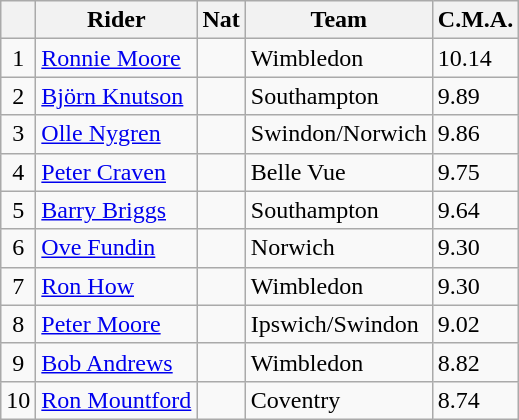<table class=wikitable>
<tr>
<th></th>
<th>Rider</th>
<th>Nat</th>
<th>Team</th>
<th>C.M.A.</th>
</tr>
<tr>
<td align="center">1</td>
<td><a href='#'>Ronnie Moore</a></td>
<td></td>
<td>Wimbledon</td>
<td>10.14</td>
</tr>
<tr>
<td align="center">2</td>
<td><a href='#'>Björn Knutson</a></td>
<td></td>
<td>Southampton</td>
<td>9.89</td>
</tr>
<tr>
<td align="center">3</td>
<td><a href='#'>Olle Nygren</a></td>
<td></td>
<td>Swindon/Norwich</td>
<td>9.86</td>
</tr>
<tr>
<td align="center">4</td>
<td><a href='#'>Peter Craven</a></td>
<td></td>
<td>Belle Vue</td>
<td>9.75</td>
</tr>
<tr>
<td align="center">5</td>
<td><a href='#'>Barry Briggs</a></td>
<td></td>
<td>Southampton</td>
<td>9.64</td>
</tr>
<tr>
<td align="center">6</td>
<td><a href='#'>Ove Fundin</a></td>
<td></td>
<td>Norwich</td>
<td>9.30</td>
</tr>
<tr>
<td align="center">7</td>
<td><a href='#'>Ron How</a></td>
<td></td>
<td>Wimbledon</td>
<td>9.30</td>
</tr>
<tr>
<td align="center">8</td>
<td><a href='#'>Peter Moore</a></td>
<td></td>
<td>Ipswich/Swindon</td>
<td>9.02</td>
</tr>
<tr>
<td align="center">9</td>
<td><a href='#'>Bob Andrews</a></td>
<td></td>
<td>Wimbledon</td>
<td>8.82</td>
</tr>
<tr>
<td align="center">10</td>
<td><a href='#'>Ron Mountford</a></td>
<td></td>
<td>Coventry</td>
<td>8.74</td>
</tr>
</table>
